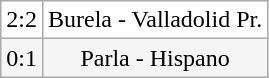<table class="wikitable">
<tr align=center bgcolor=white>
<td>2:2</td>
<td>Burela - Valladolid Pr.</td>
</tr>
<tr align=center bgcolor=#F5F5F5>
<td>0:1</td>
<td>Parla - Hispano</td>
</tr>
</table>
